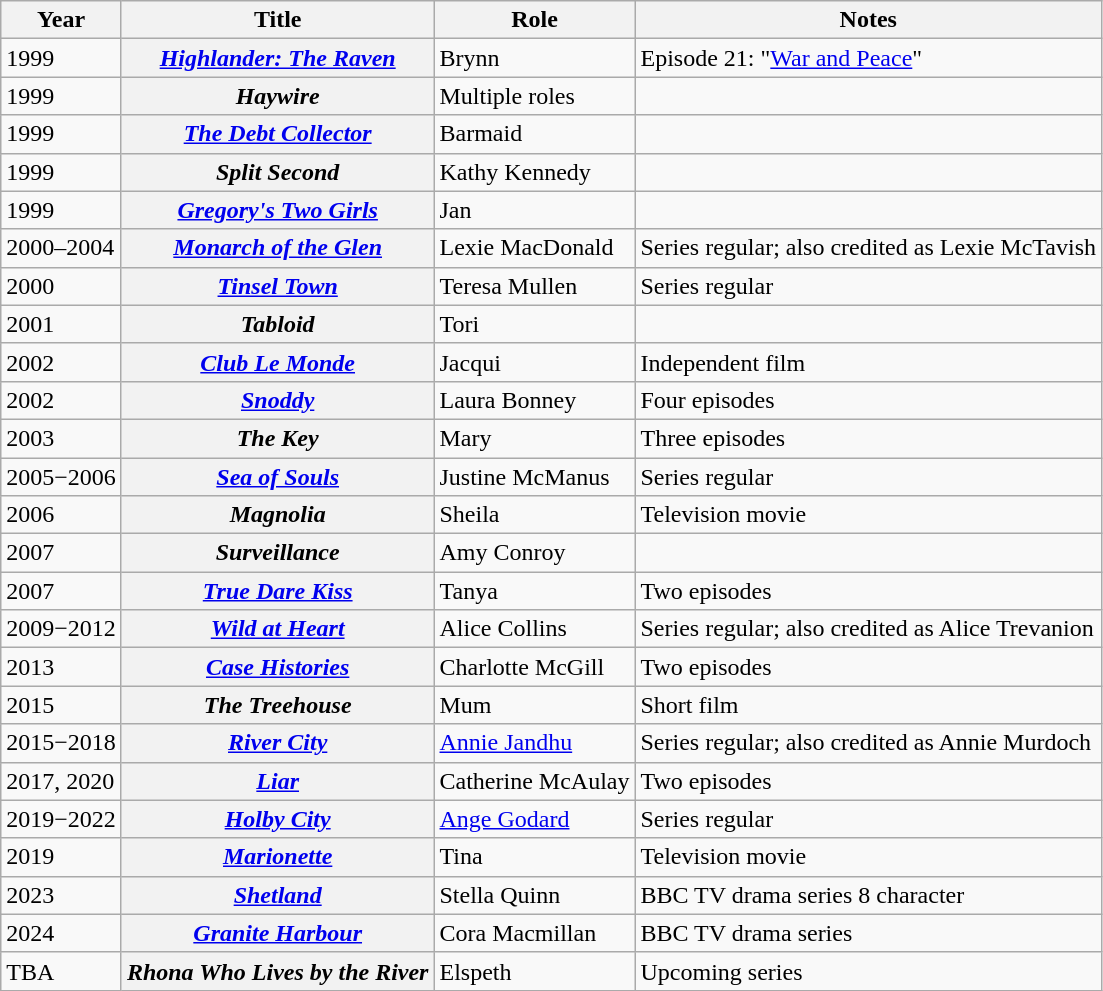<table class="wikitable plainrowheaders sortable">
<tr>
<th scope="col">Year</th>
<th scope="col">Title</th>
<th scope="col">Role</th>
<th class="unsortable">Notes</th>
</tr>
<tr>
<td>1999</td>
<th scope="row"><em><a href='#'>Highlander: The Raven</a></em></th>
<td>Brynn</td>
<td>Episode 21: "<a href='#'>War and Peace</a>"</td>
</tr>
<tr>
<td>1999</td>
<th scope="row"><em>Haywire</em></th>
<td>Multiple roles</td>
<td></td>
</tr>
<tr>
<td>1999</td>
<th scope="row"><em><a href='#'>The Debt Collector</a></em></th>
<td>Barmaid</td>
<td></td>
</tr>
<tr>
<td>1999</td>
<th scope="row"><em>Split Second</em></th>
<td>Kathy Kennedy</td>
<td></td>
</tr>
<tr>
<td>1999</td>
<th scope="row"><em><a href='#'>Gregory's Two Girls</a></em></th>
<td>Jan</td>
<td></td>
</tr>
<tr>
<td>2000–2004</td>
<th scope="row"><em><a href='#'>Monarch of the Glen</a></em></th>
<td>Lexie MacDonald</td>
<td>Series regular; also credited as Lexie McTavish</td>
</tr>
<tr>
<td>2000</td>
<th scope="row"><em><a href='#'>Tinsel Town</a></em></th>
<td>Teresa Mullen</td>
<td>Series regular</td>
</tr>
<tr>
<td>2001</td>
<th scope="row"><em>Tabloid</em></th>
<td>Tori</td>
<td></td>
</tr>
<tr>
<td>2002</td>
<th scope="row"><em><a href='#'>Club Le Monde</a></em></th>
<td>Jacqui</td>
<td>Independent film</td>
</tr>
<tr>
<td>2002</td>
<th scope="row"><em><a href='#'>Snoddy</a></em></th>
<td>Laura Bonney</td>
<td>Four episodes</td>
</tr>
<tr>
<td>2003</td>
<th scope="row"><em>The Key</em></th>
<td>Mary</td>
<td>Three episodes</td>
</tr>
<tr>
<td>2005−2006</td>
<th scope="row"><em><a href='#'>Sea of Souls</a></em></th>
<td>Justine McManus</td>
<td>Series regular</td>
</tr>
<tr>
<td>2006</td>
<th scope="row"><em>Magnolia</em></th>
<td>Sheila</td>
<td>Television movie</td>
</tr>
<tr>
<td>2007</td>
<th scope="row"><em>Surveillance</em></th>
<td>Amy Conroy</td>
<td></td>
</tr>
<tr>
<td>2007</td>
<th scope="row"><em><a href='#'>True Dare Kiss</a></em></th>
<td>Tanya</td>
<td>Two episodes</td>
</tr>
<tr>
<td>2009−2012</td>
<th scope="row"><em><a href='#'>Wild at Heart</a></em></th>
<td>Alice Collins</td>
<td>Series regular; also credited as Alice Trevanion</td>
</tr>
<tr>
<td>2013</td>
<th scope="row"><em><a href='#'>Case Histories</a></em></th>
<td>Charlotte McGill</td>
<td>Two episodes</td>
</tr>
<tr>
<td>2015</td>
<th scope="row"><em>The Treehouse</em></th>
<td>Mum</td>
<td>Short film</td>
</tr>
<tr>
<td>2015−2018</td>
<th scope="row"><em><a href='#'>River City</a></em></th>
<td><a href='#'>Annie Jandhu</a></td>
<td>Series regular; also credited as Annie Murdoch</td>
</tr>
<tr>
<td>2017, 2020</td>
<th scope="row"><em><a href='#'>Liar</a></em></th>
<td>Catherine McAulay</td>
<td>Two episodes</td>
</tr>
<tr>
<td>2019−2022</td>
<th scope="row"><em><a href='#'>Holby City</a></em></th>
<td><a href='#'>Ange Godard</a></td>
<td>Series regular</td>
</tr>
<tr>
<td>2019</td>
<th scope="row"><em><a href='#'>Marionette</a></em></th>
<td>Tina</td>
<td>Television movie</td>
</tr>
<tr>
<td>2023</td>
<th scope="row"><em><a href='#'>Shetland</a></em></th>
<td>Stella Quinn</td>
<td>BBC TV drama series 8 character</td>
</tr>
<tr>
<td>2024</td>
<th scope="row"><em><a href='#'>Granite Harbour</a></em></th>
<td>Cora Macmillan</td>
<td>BBC TV drama series</td>
</tr>
<tr>
<td>TBA</td>
<th scope="row"><em>Rhona Who Lives by the River</em></th>
<td>Elspeth</td>
<td>Upcoming series</td>
</tr>
</table>
